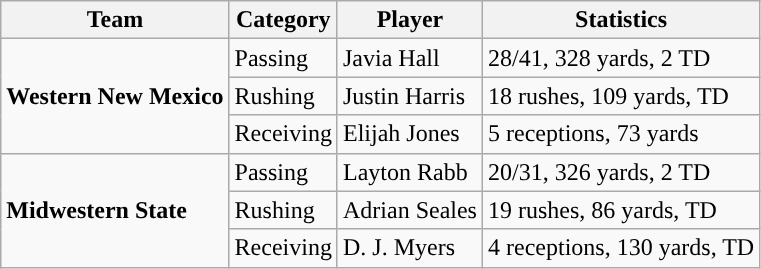<table class="wikitable" style="float: left;">
<tr>
<th>Team</th>
<th>Category</th>
<th>Player</th>
<th>Statistics</th>
</tr>
<tr>
<td rowspan=3><strong>Western New Mexico</strong></td>
<td>Passing</td>
<td>Javia Hall</td>
<td>28/41, 328 yards, 2 TD</td>
</tr>
<tr>
<td>Rushing</td>
<td>Justin Harris</td>
<td>18 rushes, 109 yards, TD</td>
</tr>
<tr>
<td>Receiving</td>
<td>Elijah Jones</td>
<td>5 receptions, 73 yards</td>
</tr>
<tr>
<td rowspan=3><strong>Midwestern State</strong></td>
<td>Passing</td>
<td>Layton Rabb</td>
<td>20/31, 326 yards, 2 TD</td>
</tr>
<tr>
<td>Rushing</td>
<td>Adrian Seales</td>
<td>19 rushes, 86 yards, TD</td>
</tr>
<tr>
<td>Receiving</td>
<td>D. J. Myers</td>
<td>4 receptions, 130 yards, TD</td>
</tr>
</table>
